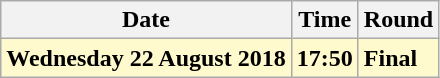<table class="wikitable">
<tr>
<th>Date</th>
<th>Time</th>
<th>Round</th>
</tr>
<tr>
<td style=background:lemonchiffon><strong>Wednesday 22 August 2018</strong></td>
<td style=background:lemonchiffon><strong>17:50</strong></td>
<td style=background:lemonchiffon><strong>Final</strong></td>
</tr>
</table>
